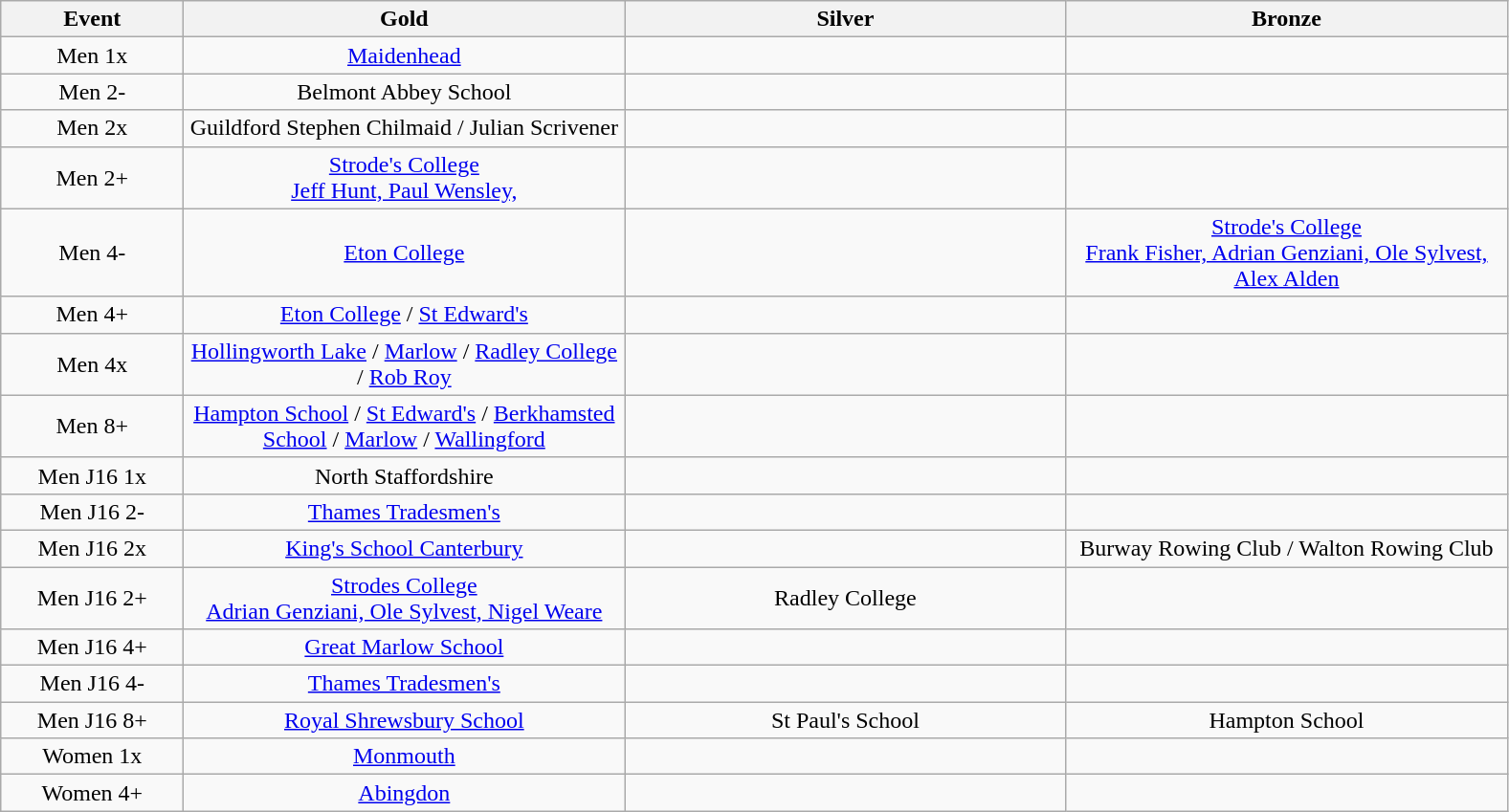<table class="wikitable" style="text-align:center">
<tr>
<th width=120>Event</th>
<th width=300>Gold</th>
<th width=300>Silver</th>
<th width=300>Bronze</th>
</tr>
<tr>
<td>Men 1x</td>
<td><a href='#'>Maidenhead</a></td>
<td></td>
<td></td>
</tr>
<tr>
<td>Men 2-</td>
<td>Belmont Abbey School</td>
<td></td>
<td></td>
</tr>
<tr>
<td>Men 2x</td>
<td>Guildford   Stephen Chilmaid / Julian Scrivener</td>
<td></td>
<td></td>
</tr>
<tr>
<td>Men 2+</td>
<td><a href='#'>Strode's College</a><br><a href='#'>Jeff Hunt, Paul Wensley,</a></td>
<td></td>
<td></td>
</tr>
<tr>
<td>Men 4-</td>
<td><a href='#'>Eton College</a></td>
<td></td>
<td><a href='#'>Strode's College</a><br><a href='#'>Frank Fisher, Adrian Genziani, Ole Sylvest, Alex Alden</a></td>
</tr>
<tr>
<td>Men 4+</td>
<td><a href='#'>Eton College</a>  / <a href='#'>St Edward's</a></td>
<td></td>
<td></td>
</tr>
<tr>
<td>Men 4x</td>
<td><a href='#'>Hollingworth Lake</a> / <a href='#'>Marlow</a> / <a href='#'>Radley College</a> / <a href='#'>Rob Roy</a></td>
<td></td>
<td></td>
</tr>
<tr>
<td>Men 8+</td>
<td><a href='#'>Hampton School</a> / <a href='#'>St Edward's</a> / <a href='#'>Berkhamsted School</a> / <a href='#'>Marlow</a> / <a href='#'>Wallingford</a></td>
<td></td>
<td></td>
</tr>
<tr>
<td>Men J16 1x</td>
<td>North Staffordshire</td>
<td></td>
<td></td>
</tr>
<tr>
<td>Men J16 2-</td>
<td><a href='#'>Thames Tradesmen's</a></td>
<td></td>
<td></td>
</tr>
<tr>
<td>Men J16 2x</td>
<td><a href='#'>King's School Canterbury</a></td>
<td></td>
<td>Burway Rowing Club / Walton Rowing Club</td>
</tr>
<tr>
<td>Men J16 2+</td>
<td><a href='#'>Strodes College</a><br><a href='#'>Adrian Genziani, Ole Sylvest, Nigel Weare</a></td>
<td>Radley College</td>
<td></td>
</tr>
<tr>
<td>Men J16 4+</td>
<td><a href='#'>Great Marlow School</a></td>
<td></td>
<td></td>
</tr>
<tr>
<td>Men J16 4-</td>
<td><a href='#'>Thames Tradesmen's</a></td>
<td></td>
<td></td>
</tr>
<tr>
<td>Men J16 8+</td>
<td><a href='#'>Royal Shrewsbury School</a></td>
<td>St Paul's School</td>
<td>Hampton School</td>
</tr>
<tr>
<td>Women 1x</td>
<td><a href='#'>Monmouth</a></td>
<td></td>
<td></td>
</tr>
<tr>
<td>Women 4+</td>
<td><a href='#'>Abingdon</a></td>
<td></td>
<td></td>
</tr>
</table>
